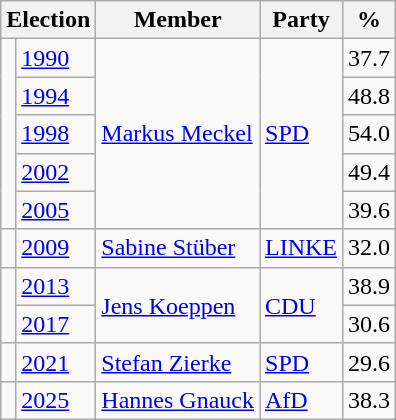<table class=wikitable>
<tr>
<th colspan=2>Election</th>
<th>Member</th>
<th>Party</th>
<th>%</th>
</tr>
<tr>
<td rowspan=5 bgcolor=></td>
<td><a href='#'>1990</a></td>
<td rowspan=5><a href='#'>Markus Meckel</a></td>
<td rowspan=5><a href='#'>SPD</a></td>
<td align=right>37.7</td>
</tr>
<tr>
<td><a href='#'>1994</a></td>
<td align=right>48.8</td>
</tr>
<tr>
<td><a href='#'>1998</a></td>
<td align=right>54.0</td>
</tr>
<tr>
<td><a href='#'>2002</a></td>
<td align=right>49.4</td>
</tr>
<tr>
<td><a href='#'>2005</a></td>
<td align=right>39.6</td>
</tr>
<tr>
<td bgcolor=></td>
<td><a href='#'>2009</a></td>
<td><a href='#'>Sabine Stüber</a></td>
<td><a href='#'>LINKE</a></td>
<td align=right>32.0</td>
</tr>
<tr>
<td rowspan=2 bgcolor=></td>
<td><a href='#'>2013</a></td>
<td rowspan=2><a href='#'>Jens Koeppen</a></td>
<td rowspan=2><a href='#'>CDU</a></td>
<td align=right>38.9</td>
</tr>
<tr>
<td><a href='#'>2017</a></td>
<td align=right>30.6</td>
</tr>
<tr>
<td bgcolor=></td>
<td><a href='#'>2021</a></td>
<td><a href='#'>Stefan Zierke</a></td>
<td><a href='#'>SPD</a></td>
<td align=right>29.6</td>
</tr>
<tr>
<td bgcolor=></td>
<td><a href='#'>2025</a></td>
<td><a href='#'>Hannes Gnauck</a></td>
<td><a href='#'>AfD</a></td>
<td align=right>38.3</td>
</tr>
</table>
